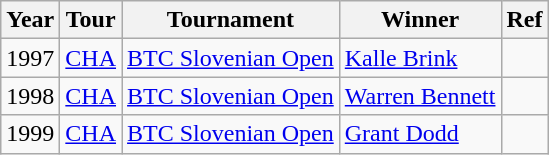<table class="sortable wikitable">
<tr>
<th>Year</th>
<th>Tour</th>
<th>Tournament</th>
<th>Winner</th>
<th>Ref</th>
</tr>
<tr>
<td>1997</td>
<td align=center><a href='#'>CHA</a></td>
<td><a href='#'>BTC Slovenian Open</a></td>
<td> <a href='#'>Kalle Brink</a></td>
<td></td>
</tr>
<tr>
<td>1998</td>
<td align=center><a href='#'>CHA</a></td>
<td><a href='#'>BTC Slovenian Open</a></td>
<td> <a href='#'>Warren Bennett</a></td>
<td></td>
</tr>
<tr>
<td>1999</td>
<td align=center><a href='#'>CHA</a></td>
<td><a href='#'>BTC Slovenian Open</a></td>
<td> <a href='#'>Grant Dodd</a></td>
<td></td>
</tr>
</table>
